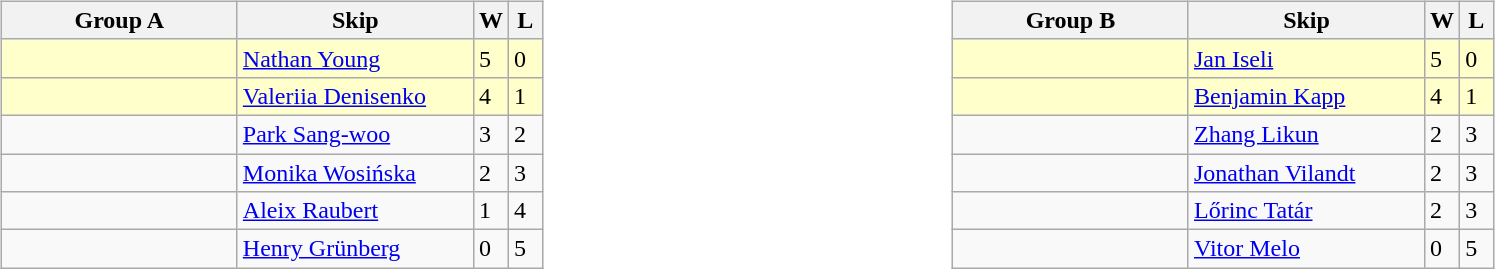<table>
<tr>
<td width=10% valign="top"><br><table class="wikitable">
<tr>
<th width=150>Group A</th>
<th width=150>Skip</th>
<th width=15>W</th>
<th width=15>L</th>
</tr>
<tr bgcolor=#ffffcc>
<td></td>
<td><a href='#'>Nathan Young</a></td>
<td>5</td>
<td>0</td>
</tr>
<tr bgcolor=#ffffcc>
<td></td>
<td><a href='#'>Valeriia Denisenko</a></td>
<td>4</td>
<td>1</td>
</tr>
<tr>
<td></td>
<td><a href='#'>Park Sang-woo</a></td>
<td>3</td>
<td>2</td>
</tr>
<tr>
<td></td>
<td><a href='#'>Monika Wosińska</a></td>
<td>2</td>
<td>3</td>
</tr>
<tr>
<td></td>
<td><a href='#'>Aleix Raubert</a></td>
<td>1</td>
<td>4</td>
</tr>
<tr>
<td></td>
<td><a href='#'>Henry Grünberg</a></td>
<td>0</td>
<td>5</td>
</tr>
</table>
</td>
<td width=10% valign="top"><br><table class="wikitable">
<tr>
<th width=150>Group B</th>
<th width=150>Skip</th>
<th width=15>W</th>
<th width=15>L</th>
</tr>
<tr bgcolor=#ffffcc>
<td></td>
<td><a href='#'>Jan Iseli</a></td>
<td>5</td>
<td>0</td>
</tr>
<tr bgcolor=#ffffcc>
<td></td>
<td><a href='#'>Benjamin Kapp</a></td>
<td>4</td>
<td>1</td>
</tr>
<tr>
<td></td>
<td><a href='#'>Zhang Likun</a></td>
<td>2</td>
<td>3</td>
</tr>
<tr>
<td></td>
<td><a href='#'>Jonathan Vilandt</a></td>
<td>2</td>
<td>3</td>
</tr>
<tr>
<td></td>
<td><a href='#'>Lőrinc Tatár</a></td>
<td>2</td>
<td>3</td>
</tr>
<tr>
<td></td>
<td><a href='#'>Vitor Melo</a></td>
<td>0</td>
<td>5</td>
</tr>
</table>
</td>
</tr>
</table>
